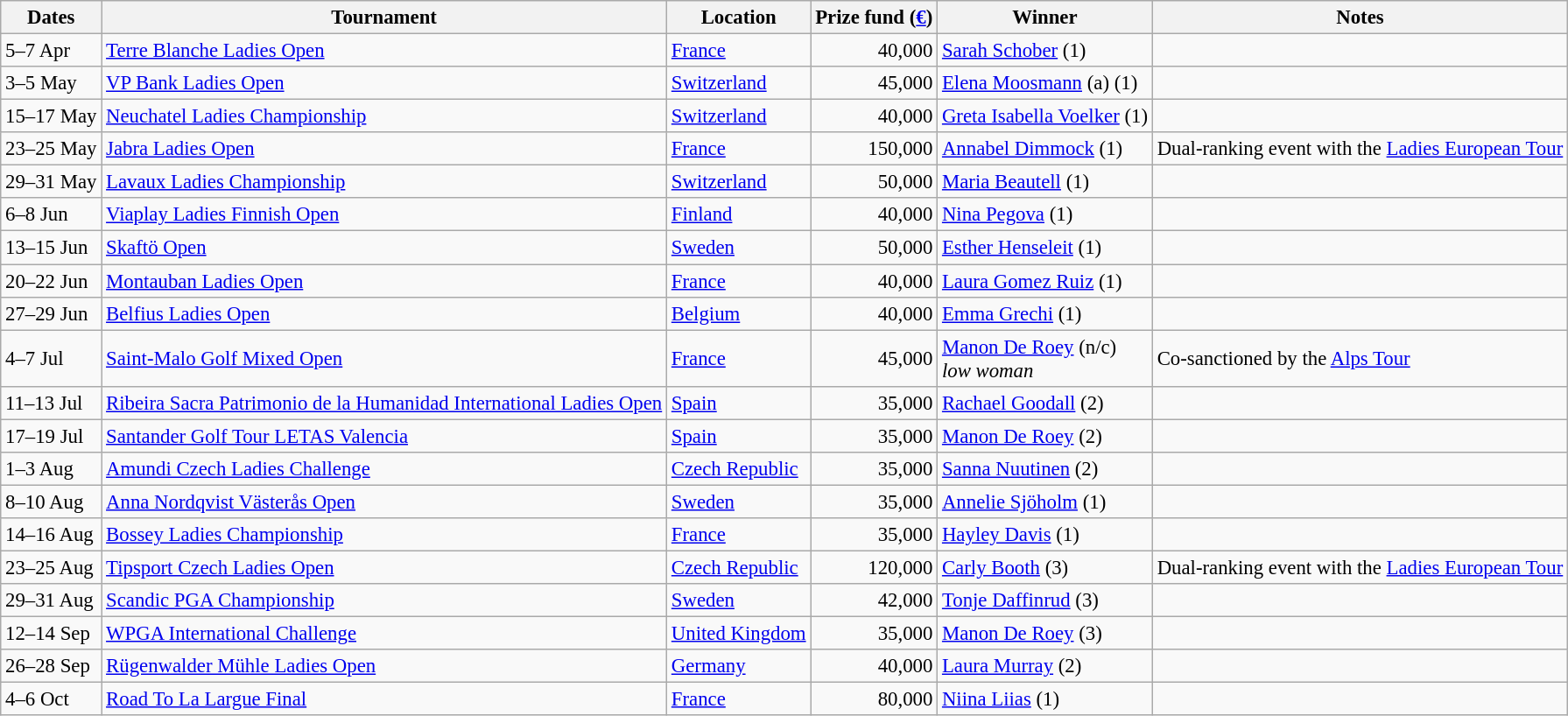<table class="wikitable sortable" style="font-size:95%;">
<tr>
<th>Dates</th>
<th>Tournament</th>
<th>Location</th>
<th>Prize fund (<a href='#'>€</a>)</th>
<th>Winner</th>
<th>Notes</th>
</tr>
<tr>
<td>5–7 Apr</td>
<td><a href='#'>Terre Blanche Ladies Open</a></td>
<td><a href='#'>France</a></td>
<td align=right>40,000</td>
<td> <a href='#'>Sarah Schober</a> (1)</td>
<td></td>
</tr>
<tr>
<td>3–5 May</td>
<td><a href='#'>VP Bank Ladies Open</a></td>
<td><a href='#'>Switzerland</a></td>
<td align=right>45,000</td>
<td> <a href='#'>Elena Moosmann</a> (a) (1)</td>
<td></td>
</tr>
<tr>
<td>15–17 May</td>
<td><a href='#'>Neuchatel Ladies Championship</a></td>
<td><a href='#'>Switzerland</a></td>
<td align=right>40,000</td>
<td> <a href='#'>Greta Isabella Voelker</a> (1)</td>
<td></td>
</tr>
<tr>
<td>23–25 May</td>
<td><a href='#'>Jabra Ladies Open</a></td>
<td><a href='#'>France</a></td>
<td align=right>150,000</td>
<td> <a href='#'>Annabel Dimmock</a> (1)</td>
<td>Dual-ranking event with the <a href='#'>Ladies European Tour</a></td>
</tr>
<tr>
<td>29–31 May</td>
<td><a href='#'>Lavaux Ladies Championship</a></td>
<td><a href='#'>Switzerland</a></td>
<td align=right>50,000</td>
<td> <a href='#'>Maria Beautell</a> (1)</td>
<td></td>
</tr>
<tr>
<td>6–8 Jun</td>
<td><a href='#'>Viaplay Ladies Finnish Open</a></td>
<td><a href='#'>Finland</a></td>
<td align=right>40,000</td>
<td> <a href='#'>Nina Pegova</a> (1)</td>
<td></td>
</tr>
<tr>
<td>13–15 Jun</td>
<td><a href='#'>Skaftö Open</a></td>
<td><a href='#'>Sweden</a></td>
<td align=right>50,000</td>
<td> <a href='#'>Esther Henseleit</a> (1)</td>
<td></td>
</tr>
<tr>
<td>20–22 Jun</td>
<td><a href='#'>Montauban Ladies Open</a></td>
<td><a href='#'>France</a></td>
<td align=right>40,000</td>
<td> <a href='#'>Laura Gomez Ruiz</a> (1)</td>
<td></td>
</tr>
<tr>
<td>27–29 Jun</td>
<td><a href='#'>Belfius Ladies Open</a></td>
<td><a href='#'>Belgium</a></td>
<td align=right>40,000</td>
<td> <a href='#'>Emma Grechi</a> (1)</td>
<td></td>
</tr>
<tr>
<td>4–7 Jul</td>
<td><a href='#'>Saint-Malo Golf Mixed Open</a></td>
<td><a href='#'>France</a></td>
<td align=right>45,000</td>
<td> <a href='#'>Manon De Roey</a> (n/c)<br><em>low woman</em></td>
<td>Co-sanctioned by the <a href='#'>Alps Tour</a></td>
</tr>
<tr>
<td>11–13 Jul</td>
<td><a href='#'>Ribeira Sacra Patrimonio de la Humanidad International Ladies Open</a></td>
<td><a href='#'>Spain</a></td>
<td align=right>35,000</td>
<td> <a href='#'>Rachael Goodall</a> (2)</td>
<td></td>
</tr>
<tr>
<td>17–19 Jul</td>
<td><a href='#'>Santander Golf Tour LETAS Valencia</a></td>
<td><a href='#'>Spain</a></td>
<td align=right>35,000</td>
<td> <a href='#'>Manon De Roey</a> (2)</td>
<td></td>
</tr>
<tr>
<td>1–3 Aug</td>
<td><a href='#'>Amundi Czech Ladies Challenge</a></td>
<td><a href='#'>Czech Republic</a></td>
<td align=right>35,000</td>
<td> <a href='#'>Sanna Nuutinen</a> (2)</td>
<td></td>
</tr>
<tr>
<td>8–10 Aug</td>
<td><a href='#'>Anna Nordqvist Västerås Open</a></td>
<td><a href='#'>Sweden</a></td>
<td align=right>35,000</td>
<td> <a href='#'>Annelie Sjöholm</a> (1)</td>
<td></td>
</tr>
<tr>
<td>14–16 Aug</td>
<td><a href='#'>Bossey Ladies Championship</a></td>
<td><a href='#'>France</a></td>
<td align=right>35,000</td>
<td> <a href='#'>Hayley Davis</a> (1)</td>
<td></td>
</tr>
<tr>
<td>23–25 Aug</td>
<td><a href='#'>Tipsport Czech Ladies Open</a></td>
<td><a href='#'>Czech Republic</a></td>
<td align=right>120,000</td>
<td> <a href='#'>Carly Booth</a> (3)</td>
<td>Dual-ranking event with the <a href='#'>Ladies European Tour</a></td>
</tr>
<tr>
<td>29–31 Aug</td>
<td><a href='#'>Scandic PGA Championship</a></td>
<td><a href='#'>Sweden</a></td>
<td align=right>42,000</td>
<td> <a href='#'>Tonje Daffinrud</a> (3)</td>
<td></td>
</tr>
<tr>
<td>12–14 Sep</td>
<td><a href='#'>WPGA International Challenge</a></td>
<td><a href='#'>United Kingdom</a></td>
<td align=right>35,000</td>
<td> <a href='#'>Manon De Roey</a> (3)</td>
<td></td>
</tr>
<tr>
<td>26–28 Sep</td>
<td><a href='#'>Rügenwalder Mühle Ladies Open</a></td>
<td><a href='#'>Germany</a></td>
<td align=right>40,000</td>
<td> <a href='#'>Laura Murray</a> (2)</td>
<td></td>
</tr>
<tr>
<td>4–6 Oct</td>
<td><a href='#'>Road To La Largue Final</a></td>
<td><a href='#'>France</a></td>
<td align=right>80,000</td>
<td> <a href='#'>Niina Liias</a> (1)</td>
<td></td>
</tr>
</table>
